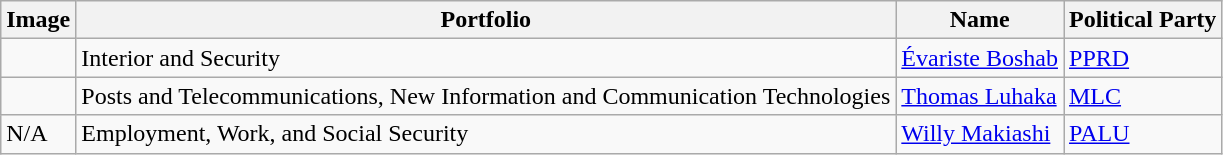<table class="wikitable">
<tr>
<th>Image</th>
<th>Portfolio</th>
<th>Name</th>
<th>Political Party</th>
</tr>
<tr>
<td></td>
<td>Interior and Security</td>
<td><a href='#'>Évariste Boshab</a></td>
<td><a href='#'>PPRD</a></td>
</tr>
<tr>
<td></td>
<td>Posts and Telecommunications, New Information and Communication Technologies</td>
<td><a href='#'>Thomas Luhaka</a></td>
<td><a href='#'>MLC</a></td>
</tr>
<tr>
<td>N/A</td>
<td>Employment, Work, and Social Security</td>
<td><a href='#'>Willy Makiashi</a></td>
<td><a href='#'>PALU</a></td>
</tr>
</table>
